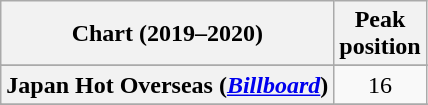<table class="wikitable sortable plainrowheaders" style="text-align:center;">
<tr>
<th scope="col">Chart (2019–2020)</th>
<th scope="col">Peak<br>position</th>
</tr>
<tr>
</tr>
<tr>
<th scope="row">Japan Hot Overseas (<em><a href='#'>Billboard</a></em>)</th>
<td style="text-align:center">16</td>
</tr>
<tr>
</tr>
<tr>
</tr>
<tr>
</tr>
</table>
